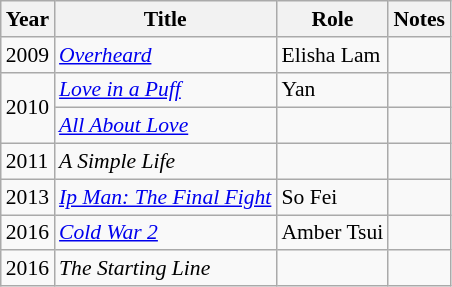<table class="wikitable" style="font-size: 90%;">
<tr>
<th>Year</th>
<th>Title</th>
<th>Role</th>
<th>Notes</th>
</tr>
<tr>
<td>2009</td>
<td><em><a href='#'>Overheard</a></em></td>
<td>Elisha Lam</td>
<td></td>
</tr>
<tr>
<td rowspan=2>2010</td>
<td><em><a href='#'>Love in a Puff</a></em></td>
<td>Yan</td>
<td></td>
</tr>
<tr>
<td><em><a href='#'>All About Love</a></em></td>
<td></td>
<td></td>
</tr>
<tr>
<td>2011</td>
<td><em>A Simple Life</em></td>
<td></td>
<td></td>
</tr>
<tr>
<td>2013</td>
<td><em><a href='#'>Ip Man: The Final Fight</a></em></td>
<td>So Fei</td>
<td></td>
</tr>
<tr>
<td>2016</td>
<td><em><a href='#'>Cold War 2</a></em></td>
<td>Amber Tsui</td>
<td></td>
</tr>
<tr>
<td>2016</td>
<td><em>The Starting Line</em></td>
<td></td>
<td></td>
</tr>
</table>
